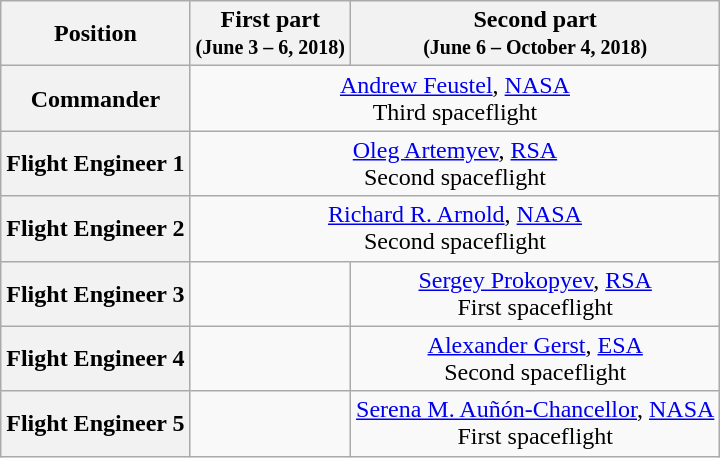<table class="wikitable">
<tr>
<th>Position</th>
<th>First part<br><small>(June 3 – 6, 2018)</small></th>
<th>Second part<br><small>(June 6 – October 4, 2018)</small></th>
</tr>
<tr>
<th>Commander</th>
<td colspan=2 align=center> <a href='#'>Andrew Feustel</a>, <a href='#'>NASA</a><br>Third spaceflight</td>
</tr>
<tr>
<th>Flight Engineer 1</th>
<td colspan=2 align=center> <a href='#'>Oleg Artemyev</a>, <a href='#'>RSA</a><br>Second spaceflight</td>
</tr>
<tr>
<th>Flight Engineer 2</th>
<td colspan=2 align=center> <a href='#'>Richard R. Arnold</a>, <a href='#'>NASA</a><br>Second spaceflight</td>
</tr>
<tr>
<th>Flight Engineer 3</th>
<td></td>
<td align="center"> <a href='#'>Sergey Prokopyev</a>, <a href='#'>RSA</a><br>First spaceflight</td>
</tr>
<tr>
<th>Flight Engineer 4</th>
<td></td>
<td align="center"> <a href='#'>Alexander Gerst</a>, <a href='#'>ESA</a><br>Second spaceflight</td>
</tr>
<tr>
<th>Flight Engineer 5</th>
<td></td>
<td align="center"> <a href='#'>Serena M. Auñón-Chancellor</a>, <a href='#'>NASA</a><br>First spaceflight</td>
</tr>
</table>
